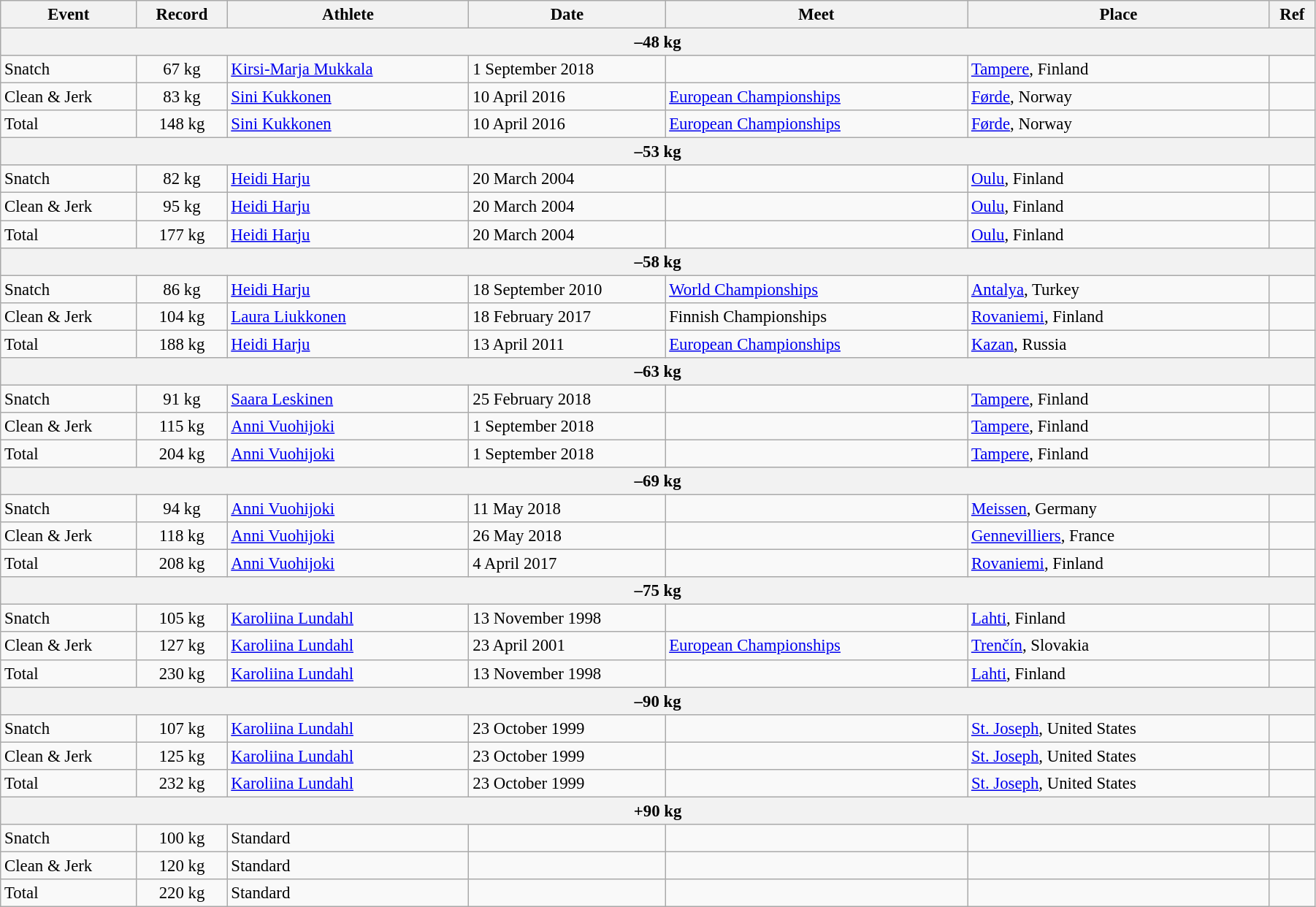<table class="wikitable" style="font-size:95%; width: 95%;">
<tr>
<th width=9%>Event</th>
<th width=6%>Record</th>
<th width=16%>Athlete</th>
<th width=13%>Date</th>
<th width=20%>Meet</th>
<th width=20%>Place</th>
<th width=3%>Ref</th>
</tr>
<tr bgcolor="#DDDDDD">
<th colspan="7">–48 kg</th>
</tr>
<tr>
<td>Snatch</td>
<td align="center">67 kg</td>
<td><a href='#'>Kirsi-Marja Mukkala</a></td>
<td>1 September 2018</td>
<td></td>
<td><a href='#'>Tampere</a>, Finland</td>
<td></td>
</tr>
<tr>
<td>Clean & Jerk</td>
<td align="center">83 kg</td>
<td><a href='#'>Sini Kukkonen</a></td>
<td>10 April 2016</td>
<td><a href='#'>European Championships</a></td>
<td><a href='#'>Førde</a>, Norway</td>
<td></td>
</tr>
<tr>
<td>Total</td>
<td align="center">148 kg</td>
<td><a href='#'>Sini Kukkonen</a></td>
<td>10 April 2016</td>
<td><a href='#'>European Championships</a></td>
<td><a href='#'>Førde</a>, Norway</td>
<td></td>
</tr>
<tr bgcolor="#DDDDDD">
<th colspan="7">–53 kg</th>
</tr>
<tr>
<td>Snatch</td>
<td align="center">82 kg</td>
<td><a href='#'>Heidi Harju</a></td>
<td>20 March 2004</td>
<td></td>
<td><a href='#'>Oulu</a>, Finland</td>
<td></td>
</tr>
<tr>
<td>Clean & Jerk</td>
<td align="center">95 kg</td>
<td><a href='#'>Heidi Harju</a></td>
<td>20 March 2004</td>
<td></td>
<td><a href='#'>Oulu</a>, Finland</td>
<td></td>
</tr>
<tr>
<td>Total</td>
<td align="center">177 kg</td>
<td><a href='#'>Heidi Harju</a></td>
<td>20 March 2004</td>
<td></td>
<td><a href='#'>Oulu</a>, Finland</td>
<td></td>
</tr>
<tr bgcolor="#DDDDDD">
<th colspan="7">–58 kg</th>
</tr>
<tr>
<td>Snatch</td>
<td align="center">86 kg</td>
<td><a href='#'>Heidi Harju</a></td>
<td>18 September 2010</td>
<td><a href='#'>World Championships</a></td>
<td><a href='#'>Antalya</a>, Turkey</td>
<td></td>
</tr>
<tr>
<td>Clean & Jerk</td>
<td align="center">104 kg</td>
<td><a href='#'>Laura Liukkonen</a></td>
<td>18 February 2017</td>
<td>Finnish Championships</td>
<td><a href='#'>Rovaniemi</a>, Finland</td>
<td></td>
</tr>
<tr>
<td>Total</td>
<td align="center">188 kg</td>
<td><a href='#'>Heidi Harju</a></td>
<td>13 April 2011</td>
<td><a href='#'>European Championships</a></td>
<td><a href='#'>Kazan</a>, Russia</td>
<td></td>
</tr>
<tr bgcolor="#DDDDDD">
<th colspan="7">–63 kg</th>
</tr>
<tr>
<td>Snatch</td>
<td align="center">91 kg</td>
<td><a href='#'>Saara Leskinen</a></td>
<td>25 February 2018</td>
<td></td>
<td><a href='#'>Tampere</a>, Finland</td>
<td></td>
</tr>
<tr>
<td>Clean & Jerk</td>
<td align="center">115 kg</td>
<td><a href='#'>Anni Vuohijoki</a></td>
<td>1 September 2018</td>
<td></td>
<td><a href='#'>Tampere</a>, Finland</td>
<td></td>
</tr>
<tr>
<td>Total</td>
<td align="center">204 kg</td>
<td><a href='#'>Anni Vuohijoki</a></td>
<td>1 September 2018</td>
<td></td>
<td><a href='#'>Tampere</a>, Finland</td>
<td></td>
</tr>
<tr bgcolor="#DDDDDD">
<th colspan="7">–69 kg</th>
</tr>
<tr>
<td>Snatch</td>
<td align="center">94 kg</td>
<td><a href='#'>Anni Vuohijoki</a></td>
<td>11 May 2018</td>
<td></td>
<td><a href='#'>Meissen</a>, Germany</td>
<td></td>
</tr>
<tr>
<td>Clean & Jerk</td>
<td align="center">118 kg</td>
<td><a href='#'>Anni Vuohijoki</a></td>
<td>26 May 2018</td>
<td></td>
<td><a href='#'>Gennevilliers</a>, France</td>
<td></td>
</tr>
<tr>
<td>Total</td>
<td align="center">208 kg</td>
<td><a href='#'>Anni Vuohijoki</a></td>
<td>4 April 2017</td>
<td></td>
<td><a href='#'>Rovaniemi</a>, Finland</td>
<td></td>
</tr>
<tr bgcolor="#DDDDDD">
<th colspan="7">–75 kg</th>
</tr>
<tr>
<td>Snatch</td>
<td align="center">105 kg</td>
<td><a href='#'>Karoliina Lundahl</a></td>
<td>13 November 1998</td>
<td></td>
<td><a href='#'>Lahti</a>, Finland</td>
<td></td>
</tr>
<tr>
<td>Clean & Jerk</td>
<td align="center">127 kg</td>
<td><a href='#'>Karoliina Lundahl</a></td>
<td>23 April 2001</td>
<td><a href='#'>European Championships</a></td>
<td><a href='#'>Trenčín</a>, Slovakia</td>
<td></td>
</tr>
<tr>
<td>Total</td>
<td align="center">230 kg</td>
<td><a href='#'>Karoliina Lundahl</a></td>
<td>13 November 1998</td>
<td></td>
<td><a href='#'>Lahti</a>, Finland</td>
<td></td>
</tr>
<tr bgcolor="#DDDDDD">
<th colspan="7">–90 kg</th>
</tr>
<tr>
<td>Snatch</td>
<td align="center">107 kg</td>
<td><a href='#'>Karoliina Lundahl</a></td>
<td>23 October 1999</td>
<td></td>
<td><a href='#'>St. Joseph</a>, United States</td>
<td></td>
</tr>
<tr>
<td>Clean & Jerk</td>
<td align="center">125 kg</td>
<td><a href='#'>Karoliina Lundahl</a></td>
<td>23 October 1999</td>
<td></td>
<td><a href='#'>St. Joseph</a>, United States</td>
<td></td>
</tr>
<tr>
<td>Total</td>
<td align="center">232 kg</td>
<td><a href='#'>Karoliina Lundahl</a></td>
<td>23 October 1999</td>
<td></td>
<td><a href='#'>St. Joseph</a>, United States</td>
<td></td>
</tr>
<tr>
<th colspan="7">+90 kg</th>
</tr>
<tr>
<td>Snatch</td>
<td align="center">100 kg</td>
<td>Standard</td>
<td></td>
<td></td>
<td></td>
<td></td>
</tr>
<tr>
<td>Clean & Jerk</td>
<td align="center">120 kg</td>
<td>Standard</td>
<td></td>
<td></td>
<td></td>
<td></td>
</tr>
<tr>
<td>Total</td>
<td align="center">220 kg</td>
<td>Standard</td>
<td></td>
<td></td>
<td></td>
<td></td>
</tr>
</table>
